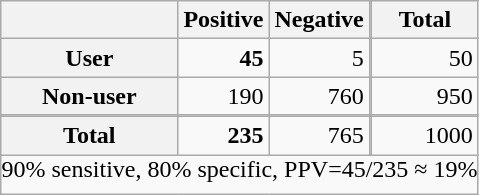<table class="wikitable" style="display:inline-table;">
<tr>
<th></th>
<th style="width:5ex;">Positive</th>
<th style="width:5ex;">Negative</th>
<th rowspan="5" style="padding:0;"></th>
<th>Total</th>
</tr>
<tr>
<th>User</th>
<td style="text-align:right"><strong>45</strong></td>
<td style="text-align:right">5</td>
<td style="text-align:right">50</td>
</tr>
<tr>
<th>Non-user</th>
<td style="text-align:right">190</td>
<td style="text-align:right">760</td>
<td style="text-align:right">950</td>
</tr>
<tr>
<td colspan="5" style="padding:0;"></td>
</tr>
<tr>
<th>Total</th>
<td style="text-align:right"><strong>235</strong></td>
<td style="text-align:right">765</td>
<td style="text-align:right">1000</td>
</tr>
<tr>
<td colspan="5" style="padding:0 0 1ex 0;border:none;background:transparent;">90% sensitive, 80% specific, PPV=45/235 ≈ 19%</td>
</tr>
</table>
